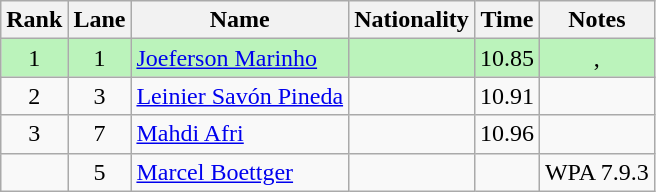<table class="wikitable sortable" style="text-align:center">
<tr>
<th>Rank</th>
<th>Lane</th>
<th>Name</th>
<th>Nationality</th>
<th>Time</th>
<th>Notes</th>
</tr>
<tr bgcolor=bbf3bb>
<td>1</td>
<td>1</td>
<td align="left"><a href='#'>Joeferson Marinho</a></td>
<td align="left"></td>
<td>10.85</td>
<td>, </td>
</tr>
<tr>
<td>2</td>
<td>3</td>
<td align="left"><a href='#'>Leinier Savón Pineda</a></td>
<td align="left"></td>
<td>10.91</td>
<td></td>
</tr>
<tr>
<td>3</td>
<td>7</td>
<td align="left"><a href='#'>Mahdi Afri</a></td>
<td align="left"></td>
<td>10.96</td>
<td></td>
</tr>
<tr>
<td></td>
<td>5</td>
<td align="left"><a href='#'>Marcel Boettger</a></td>
<td align="left"></td>
<td></td>
<td>WPA 7.9.3</td>
</tr>
</table>
